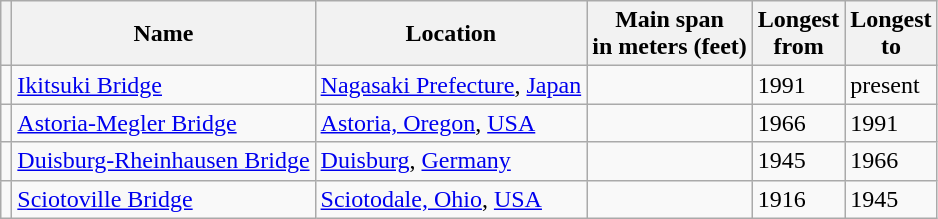<table class="wikitable">
<tr>
<th></th>
<th>Name</th>
<th>Location</th>
<th>Main span <br> in meters (feet)</th>
<th>Longest<br> from</th>
<th>Longest<br> to</th>
</tr>
<tr>
<td></td>
<td><a href='#'>Ikitsuki Bridge</a></td>
<td> <a href='#'>Nagasaki Prefecture</a>, <a href='#'>Japan</a></td>
<td></td>
<td>1991</td>
<td>present</td>
</tr>
<tr>
<td></td>
<td><a href='#'>Astoria-Megler Bridge</a></td>
<td> <a href='#'>Astoria, Oregon</a>, <a href='#'>USA</a></td>
<td></td>
<td>1966</td>
<td>1991</td>
</tr>
<tr>
<td></td>
<td><a href='#'>Duisburg-Rheinhausen Bridge</a></td>
<td> <a href='#'>Duisburg</a>, <a href='#'>Germany</a></td>
<td></td>
<td>1945</td>
<td>1966</td>
</tr>
<tr>
<td></td>
<td><a href='#'>Sciotoville Bridge</a></td>
<td> <a href='#'>Sciotodale, Ohio</a>, <a href='#'>USA</a></td>
<td></td>
<td>1916</td>
<td>1945</td>
</tr>
</table>
